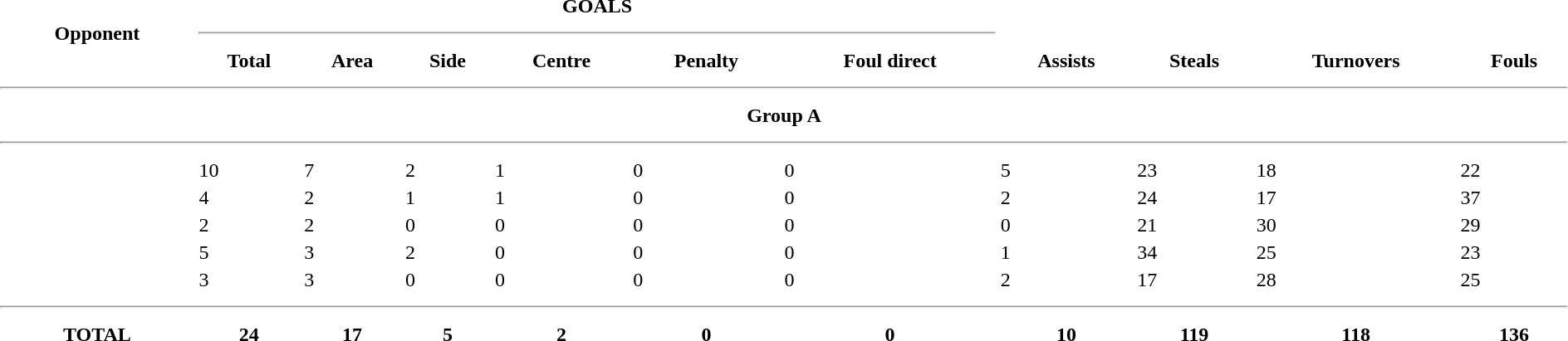<table border=0 width=100%>
<tr>
<th rowspan=3>Opponent</th>
<th align=center colspan=6 valign=bottom>GOALS</th>
<th rowspan=3 valign=bottom>Assists</th>
<th rowspan=3 valign=bottom>Steals</th>
<th rowspan=3 valign=bottom>Turnovers</th>
<th rowspan=3 valign=bottom>Fouls</th>
</tr>
<tr>
<th colspan=6><hr></th>
</tr>
<tr>
<th>Total</th>
<th>Area</th>
<th>Side</th>
<th>Centre</th>
<th>Penalty</th>
<th>Foul direct</th>
</tr>
<tr>
<th colspan=11><hr></th>
</tr>
<tr>
<th colspan=11>Group A</th>
</tr>
<tr>
<th colspan=11><hr></th>
</tr>
<tr>
<td></td>
<td>10</td>
<td>7</td>
<td>2</td>
<td>1</td>
<td>0</td>
<td>0</td>
<td>5</td>
<td>23</td>
<td>18</td>
<td>22</td>
</tr>
<tr>
<td></td>
<td>4</td>
<td>2</td>
<td>1</td>
<td>1</td>
<td>0</td>
<td>0</td>
<td>2</td>
<td>24</td>
<td>17</td>
<td>37</td>
</tr>
<tr>
<td></td>
<td>2</td>
<td>2</td>
<td>0</td>
<td>0</td>
<td>0</td>
<td>0</td>
<td>0</td>
<td>21</td>
<td>30</td>
<td>29</td>
</tr>
<tr>
<td></td>
<td>5</td>
<td>3</td>
<td>2</td>
<td>0</td>
<td>0</td>
<td>0</td>
<td>1</td>
<td>34</td>
<td>25</td>
<td>23</td>
</tr>
<tr>
<td></td>
<td>3</td>
<td>3</td>
<td>0</td>
<td>0</td>
<td>0</td>
<td>0</td>
<td>2</td>
<td>17</td>
<td>28</td>
<td>25</td>
</tr>
<tr>
<td colspan=11><hr></td>
</tr>
<tr>
<th>TOTAL</th>
<th>24</th>
<th>17</th>
<th>5</th>
<th>2</th>
<th>0</th>
<th>0</th>
<th>10</th>
<th>119</th>
<th>118</th>
<th>136</th>
</tr>
</table>
